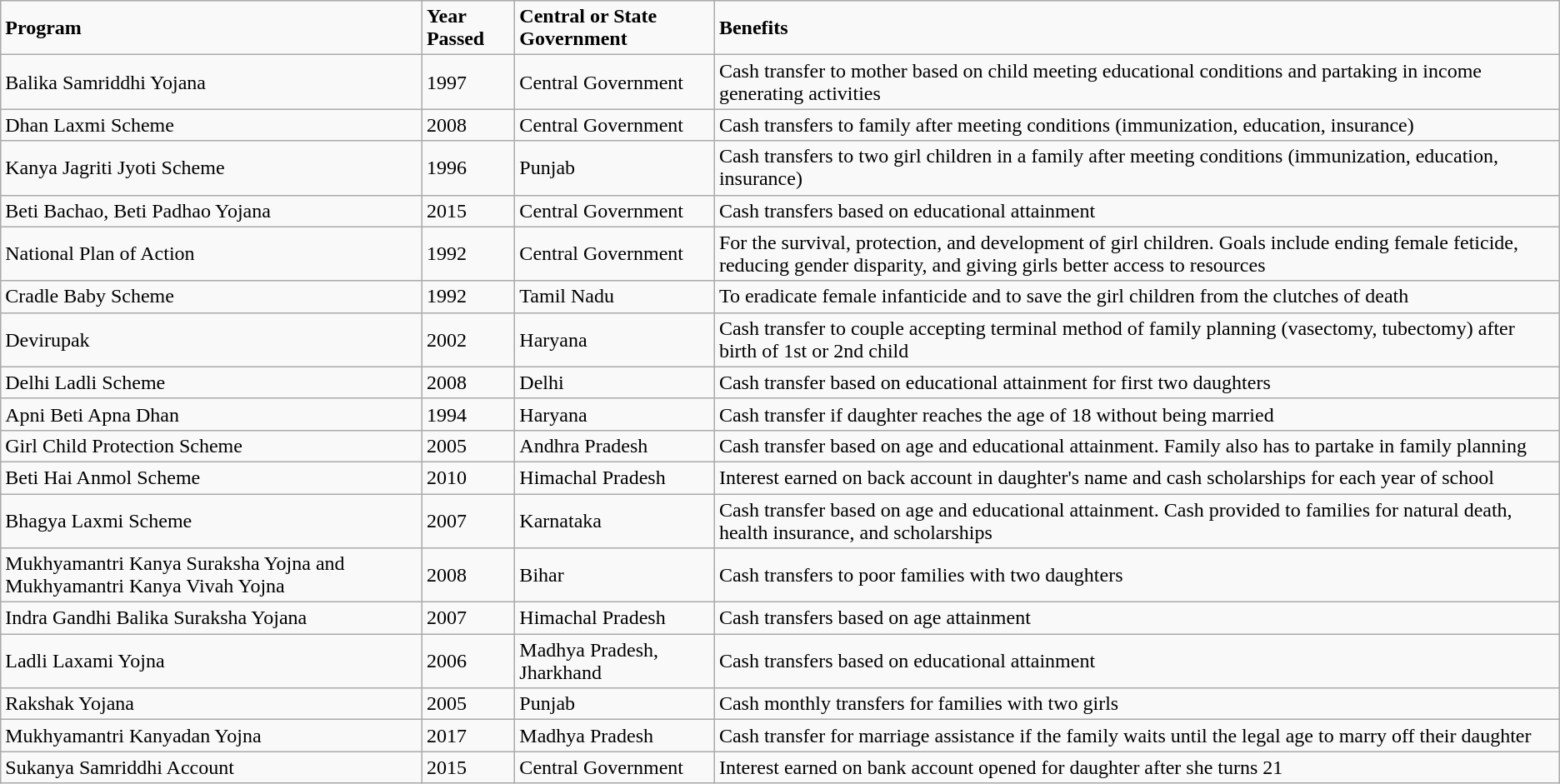<table class="wikitable">
<tr>
<td><strong>Program</strong></td>
<td><strong>Year Passed</strong></td>
<td><strong>Central or State Government</strong></td>
<td><strong>Benefits</strong></td>
</tr>
<tr>
<td>Balika Samriddhi Yojana</td>
<td>1997</td>
<td>Central Government</td>
<td>Cash transfer to mother based on child meeting educational conditions and partaking in income generating activities</td>
</tr>
<tr>
<td>Dhan Laxmi Scheme</td>
<td>2008</td>
<td>Central Government</td>
<td>Cash transfers to family after meeting conditions (immunization, education, insurance)</td>
</tr>
<tr>
<td>Kanya Jagriti Jyoti Scheme</td>
<td>1996</td>
<td>Punjab</td>
<td>Cash transfers to two girl children in a family after meeting conditions (immunization, education, insurance)</td>
</tr>
<tr>
<td>Beti Bachao, Beti Padhao Yojana</td>
<td>2015</td>
<td>Central Government</td>
<td>Cash transfers based on educational attainment</td>
</tr>
<tr>
<td>National Plan of Action</td>
<td>1992</td>
<td>Central Government</td>
<td>For the survival, protection, and development of girl children. Goals include ending female feticide, reducing gender disparity, and giving girls better access to resources</td>
</tr>
<tr>
<td>Cradle Baby Scheme</td>
<td>1992</td>
<td>Tamil Nadu</td>
<td>To eradicate female infanticide and to save the girl children from the clutches of death</td>
</tr>
<tr>
<td>Devirupak</td>
<td>2002</td>
<td>Haryana</td>
<td>Cash transfer to couple accepting terminal method of family planning (vasectomy, tubectomy) after birth of 1st or 2nd child</td>
</tr>
<tr>
<td>Delhi Ladli Scheme</td>
<td>2008</td>
<td>Delhi</td>
<td>Cash transfer based on educational attainment for first two daughters</td>
</tr>
<tr>
<td>Apni Beti Apna Dhan</td>
<td>1994</td>
<td>Haryana</td>
<td>Cash transfer if daughter reaches the age of 18 without being married</td>
</tr>
<tr>
<td>Girl Child Protection Scheme</td>
<td>2005</td>
<td>Andhra Pradesh</td>
<td>Cash transfer based on age and educational attainment. Family also has to partake in family planning</td>
</tr>
<tr>
<td>Beti Hai Anmol Scheme</td>
<td>2010</td>
<td>Himachal Pradesh</td>
<td>Interest earned on back account in daughter's name and cash scholarships for each year of school</td>
</tr>
<tr>
<td>Bhagya Laxmi Scheme</td>
<td>2007</td>
<td>Karnataka</td>
<td>Cash transfer based on age and educational attainment. Cash provided to families for natural death, health insurance, and scholarships</td>
</tr>
<tr>
<td>Mukhyamantri Kanya Suraksha Yojna and Mukhyamantri Kanya Vivah Yojna</td>
<td>2008</td>
<td>Bihar</td>
<td>Cash transfers to poor families with two daughters</td>
</tr>
<tr>
<td>Indra Gandhi Balika Suraksha Yojana</td>
<td>2007</td>
<td>Himachal Pradesh</td>
<td>Cash transfers based on age attainment</td>
</tr>
<tr>
<td>Ladli Laxami Yojna</td>
<td>2006</td>
<td>Madhya Pradesh, Jharkhand</td>
<td>Cash transfers based on educational attainment</td>
</tr>
<tr>
<td>Rakshak Yojana</td>
<td>2005</td>
<td>Punjab</td>
<td>Cash monthly transfers for families with two girls</td>
</tr>
<tr>
<td>Mukhyamantri Kanyadan Yojna</td>
<td>2017</td>
<td>Madhya Pradesh</td>
<td>Cash transfer for marriage assistance if the family waits until the legal age to marry off their daughter</td>
</tr>
<tr>
<td>Sukanya Samriddhi Account</td>
<td>2015</td>
<td>Central Government</td>
<td>Interest earned on bank account opened for daughter after she turns 21</td>
</tr>
</table>
